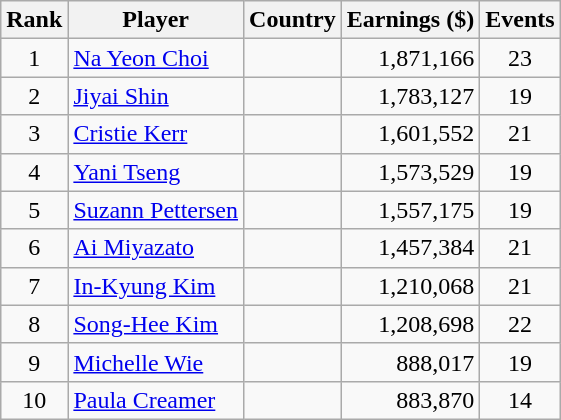<table class=wikitable style=text-align:center>
<tr>
<th>Rank</th>
<th>Player</th>
<th>Country</th>
<th>Earnings ($)</th>
<th>Events</th>
</tr>
<tr>
<td>1</td>
<td align=left><a href='#'>Na Yeon Choi</a></td>
<td align=left></td>
<td align=right>1,871,166</td>
<td>23</td>
</tr>
<tr>
<td>2</td>
<td align=left><a href='#'>Jiyai Shin</a></td>
<td align=left></td>
<td align=right>1,783,127</td>
<td>19</td>
</tr>
<tr>
<td>3</td>
<td align=left><a href='#'>Cristie Kerr</a></td>
<td align=left></td>
<td align=right>1,601,552</td>
<td>21</td>
</tr>
<tr>
<td>4</td>
<td align=left><a href='#'>Yani Tseng</a></td>
<td align=left></td>
<td align=right>1,573,529</td>
<td>19</td>
</tr>
<tr>
<td>5</td>
<td align=left><a href='#'>Suzann Pettersen</a></td>
<td align=left></td>
<td align=right>1,557,175</td>
<td>19</td>
</tr>
<tr>
<td>6</td>
<td align=left><a href='#'>Ai Miyazato</a></td>
<td align=left></td>
<td align=right>1,457,384</td>
<td>21</td>
</tr>
<tr>
<td>7</td>
<td align=left><a href='#'>In-Kyung Kim</a></td>
<td align=left></td>
<td align=right>1,210,068</td>
<td>21</td>
</tr>
<tr>
<td>8</td>
<td align=left><a href='#'>Song-Hee Kim</a></td>
<td align=left></td>
<td align=right>1,208,698</td>
<td>22</td>
</tr>
<tr>
<td>9</td>
<td align=left><a href='#'>Michelle Wie</a></td>
<td align=left></td>
<td align=right>888,017</td>
<td>19</td>
</tr>
<tr>
<td>10</td>
<td align=left><a href='#'>Paula Creamer</a></td>
<td align=left></td>
<td align=right>883,870</td>
<td>14</td>
</tr>
</table>
